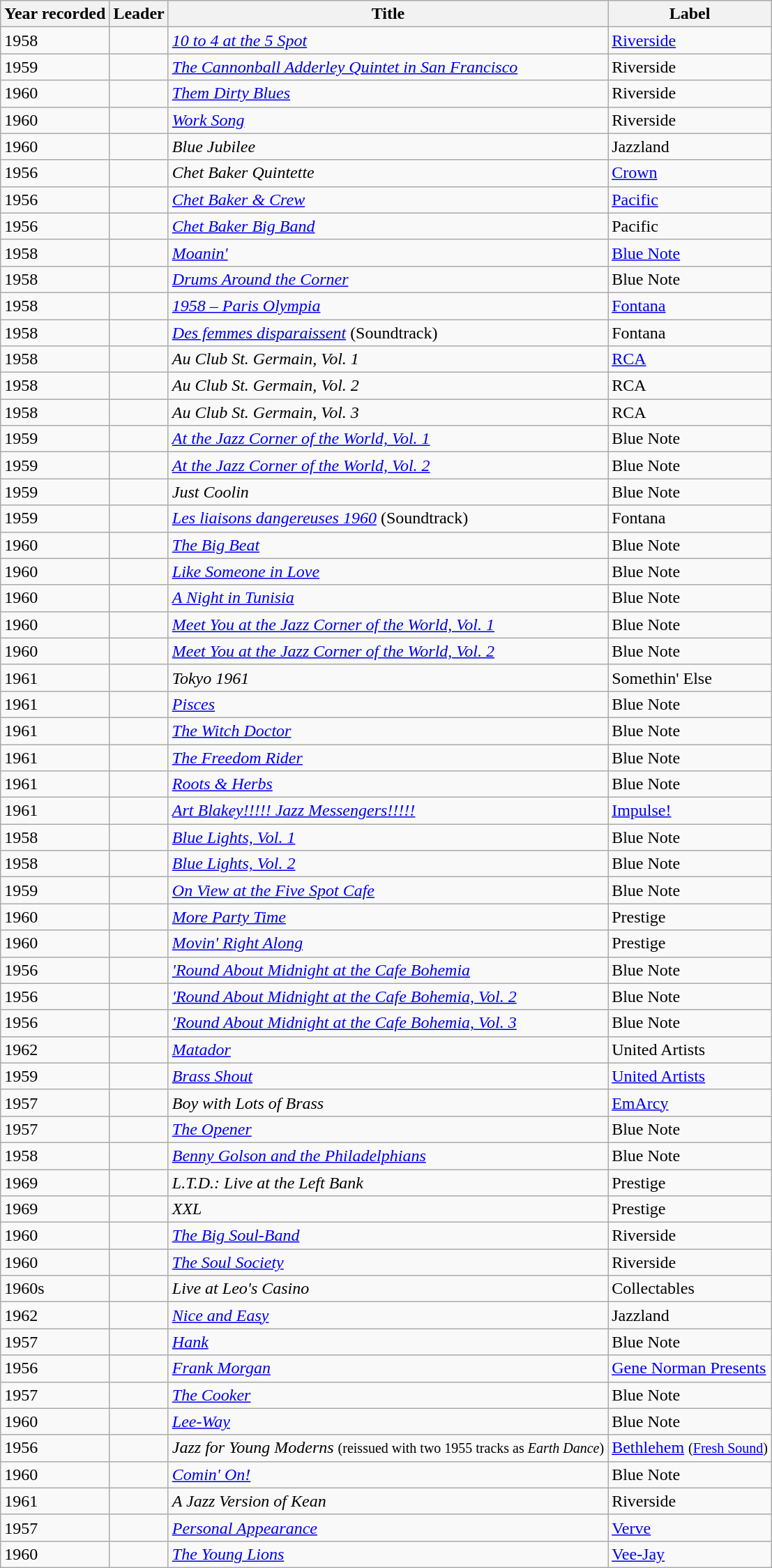<table class="wikitable sortable">
<tr>
<th>Year recorded</th>
<th>Leader</th>
<th>Title</th>
<th>Label</th>
</tr>
<tr>
<td>1958</td>
<td></td>
<td><em><a href='#'>10 to 4 at the 5 Spot</a></em></td>
<td><a href='#'>Riverside</a></td>
</tr>
<tr>
<td>1959</td>
<td></td>
<td><em><a href='#'>The Cannonball Adderley Quintet in San Francisco</a></em></td>
<td>Riverside</td>
</tr>
<tr>
<td>1960</td>
<td></td>
<td><em><a href='#'>Them Dirty Blues</a></em></td>
<td>Riverside</td>
</tr>
<tr>
<td>1960</td>
<td></td>
<td><em><a href='#'>Work Song</a></em></td>
<td>Riverside</td>
</tr>
<tr>
<td>1960</td>
<td></td>
<td><em>Blue Jubilee</em></td>
<td>Jazzland</td>
</tr>
<tr>
<td>1956</td>
<td></td>
<td><em>Chet Baker Quintette</em></td>
<td><a href='#'>Crown</a></td>
</tr>
<tr>
<td>1956</td>
<td></td>
<td><em><a href='#'>Chet Baker & Crew</a></em></td>
<td><a href='#'>Pacific</a></td>
</tr>
<tr>
<td>1956</td>
<td></td>
<td><em><a href='#'>Chet Baker Big Band</a></em></td>
<td>Pacific</td>
</tr>
<tr>
<td>1958</td>
<td></td>
<td><em><a href='#'>Moanin'</a></em></td>
<td><a href='#'>Blue Note</a></td>
</tr>
<tr>
<td>1958</td>
<td></td>
<td><em><a href='#'>Drums Around the Corner</a></em></td>
<td>Blue Note</td>
</tr>
<tr>
<td>1958</td>
<td></td>
<td><em><a href='#'>1958 – Paris Olympia</a></em></td>
<td><a href='#'>Fontana</a></td>
</tr>
<tr>
<td>1958</td>
<td></td>
<td><a href='#'><em>Des femmes disparaissent</em></a> (Soundtrack)</td>
<td>Fontana</td>
</tr>
<tr>
<td>1958</td>
<td></td>
<td><em>Au Club St. Germain, Vol. 1</em></td>
<td><a href='#'>RCA</a></td>
</tr>
<tr>
<td>1958</td>
<td></td>
<td><em>Au Club St. Germain, Vol. 2</em></td>
<td>RCA</td>
</tr>
<tr>
<td>1958</td>
<td></td>
<td><em>Au Club St. Germain, Vol. 3</em></td>
<td>RCA</td>
</tr>
<tr>
<td>1959</td>
<td></td>
<td><em><a href='#'>At the Jazz Corner of the World, Vol. 1</a></em></td>
<td>Blue Note</td>
</tr>
<tr>
<td>1959</td>
<td></td>
<td><em><a href='#'>At the Jazz Corner of the World, Vol. 2</a></em></td>
<td>Blue Note</td>
</tr>
<tr>
<td>1959</td>
<td></td>
<td><em>Just Coolin</em></td>
<td>Blue Note</td>
</tr>
<tr>
<td>1959</td>
<td></td>
<td><a href='#'><em>Les liaisons dangereuses 1960</em></a> (Soundtrack)</td>
<td>Fontana</td>
</tr>
<tr>
<td>1960</td>
<td></td>
<td><em><a href='#'>The Big Beat</a></em></td>
<td>Blue Note</td>
</tr>
<tr>
<td>1960</td>
<td></td>
<td><em><a href='#'>Like Someone in Love</a></em></td>
<td>Blue Note</td>
</tr>
<tr>
<td>1960</td>
<td></td>
<td><em><a href='#'>A Night in Tunisia</a></em></td>
<td>Blue Note</td>
</tr>
<tr>
<td>1960</td>
<td></td>
<td><em><a href='#'>Meet You at the Jazz Corner of the World, Vol. 1</a></em></td>
<td>Blue Note</td>
</tr>
<tr>
<td>1960</td>
<td></td>
<td><em><a href='#'>Meet You at the Jazz Corner of the World, Vol. 2</a></em></td>
<td>Blue Note</td>
</tr>
<tr>
<td>1961</td>
<td></td>
<td><em>Tokyo 1961</em></td>
<td>Somethin' Else</td>
</tr>
<tr>
<td>1961</td>
<td></td>
<td><em><a href='#'>Pisces</a></em></td>
<td>Blue Note</td>
</tr>
<tr>
<td>1961</td>
<td></td>
<td><em><a href='#'>The Witch Doctor</a></em></td>
<td>Blue Note</td>
</tr>
<tr>
<td>1961</td>
<td></td>
<td><em><a href='#'>The Freedom Rider</a></em></td>
<td>Blue Note</td>
</tr>
<tr>
<td>1961</td>
<td></td>
<td><em><a href='#'>Roots & Herbs</a></em></td>
<td>Blue Note</td>
</tr>
<tr>
<td>1961</td>
<td></td>
<td><em><a href='#'>Art Blakey!!!!! Jazz Messengers!!!!!</a></em></td>
<td><a href='#'>Impulse!</a></td>
</tr>
<tr>
<td>1958</td>
<td></td>
<td><em><a href='#'>Blue Lights, Vol. 1</a></em></td>
<td>Blue Note</td>
</tr>
<tr>
<td>1958</td>
<td></td>
<td><em><a href='#'>Blue Lights, Vol. 2</a></em></td>
<td>Blue Note</td>
</tr>
<tr>
<td>1959</td>
<td></td>
<td><em><a href='#'>On View at the Five Spot Cafe</a></em></td>
<td>Blue Note</td>
</tr>
<tr>
<td>1960</td>
<td></td>
<td><em><a href='#'>More Party Time</a></em></td>
<td>Prestige</td>
</tr>
<tr>
<td>1960</td>
<td></td>
<td><em><a href='#'>Movin' Right Along</a></em></td>
<td>Prestige</td>
</tr>
<tr>
<td>1956</td>
<td></td>
<td><em><a href='#'>'Round About Midnight at the Cafe Bohemia</a></em></td>
<td>Blue Note</td>
</tr>
<tr>
<td>1956</td>
<td></td>
<td><em><a href='#'>'Round About Midnight at the Cafe Bohemia, Vol. 2</a></em></td>
<td>Blue Note</td>
</tr>
<tr>
<td>1956</td>
<td></td>
<td><em><a href='#'>'Round About Midnight at the Cafe Bohemia, Vol. 3</a></em></td>
<td>Blue Note</td>
</tr>
<tr>
<td>1962</td>
<td></td>
<td><em><a href='#'>Matador</a></em></td>
<td>United Artists</td>
</tr>
<tr>
<td>1959</td>
<td></td>
<td><em><a href='#'>Brass Shout</a></em></td>
<td><a href='#'>United Artists</a></td>
</tr>
<tr>
<td>1957</td>
<td></td>
<td><em>Boy with Lots of Brass</em></td>
<td><a href='#'>EmArcy</a></td>
</tr>
<tr>
<td>1957</td>
<td></td>
<td><em><a href='#'>The Opener</a></em></td>
<td>Blue Note</td>
</tr>
<tr>
<td>1958</td>
<td></td>
<td><em><a href='#'>Benny Golson and the Philadelphians</a></em></td>
<td>Blue Note</td>
</tr>
<tr>
<td>1969</td>
<td></td>
<td><em>L.T.D.: Live at the Left Bank</em></td>
<td>Prestige</td>
</tr>
<tr>
<td>1969</td>
<td></td>
<td><em>XXL</em></td>
<td>Prestige</td>
</tr>
<tr>
<td>1960</td>
<td></td>
<td><em><a href='#'>The Big Soul-Band</a></em></td>
<td>Riverside</td>
</tr>
<tr>
<td>1960</td>
<td></td>
<td><em><a href='#'>The Soul Society</a></em></td>
<td>Riverside</td>
</tr>
<tr>
<td>1960s</td>
<td></td>
<td><em>Live at Leo's Casino</em></td>
<td>Collectables</td>
</tr>
<tr>
<td>1962</td>
<td></td>
<td><em><a href='#'>Nice and Easy</a></em></td>
<td>Jazzland</td>
</tr>
<tr>
<td>1957</td>
<td></td>
<td><em><a href='#'>Hank</a></em></td>
<td>Blue Note</td>
</tr>
<tr>
<td>1956</td>
<td></td>
<td><em><a href='#'>Frank Morgan</a></em></td>
<td><a href='#'>Gene Norman Presents</a></td>
</tr>
<tr>
<td>1957</td>
<td></td>
<td><em><a href='#'>The Cooker</a></em></td>
<td>Blue Note</td>
</tr>
<tr>
<td>1960</td>
<td></td>
<td><em><a href='#'>Lee-Way</a></em></td>
<td>Blue Note</td>
</tr>
<tr>
<td>1956</td>
<td></td>
<td><em>Jazz for Young Moderns</em> <small>(reissued with two 1955 tracks as <em>Earth Dance</em>)</small></td>
<td><a href='#'>Bethlehem</a> <small>(<a href='#'>Fresh Sound</a>)</small></td>
</tr>
<tr>
<td>1960</td>
<td></td>
<td><em><a href='#'>Comin' On!</a></em></td>
<td>Blue Note</td>
</tr>
<tr>
<td>1961</td>
<td></td>
<td><em>A Jazz Version of Kean</em></td>
<td>Riverside</td>
</tr>
<tr>
<td>1957</td>
<td></td>
<td><em><a href='#'>Personal Appearance</a></em></td>
<td><a href='#'>Verve</a></td>
</tr>
<tr>
<td>1960</td>
<td></td>
<td><em><a href='#'>The Young Lions</a></em></td>
<td><a href='#'>Vee-Jay</a></td>
</tr>
</table>
